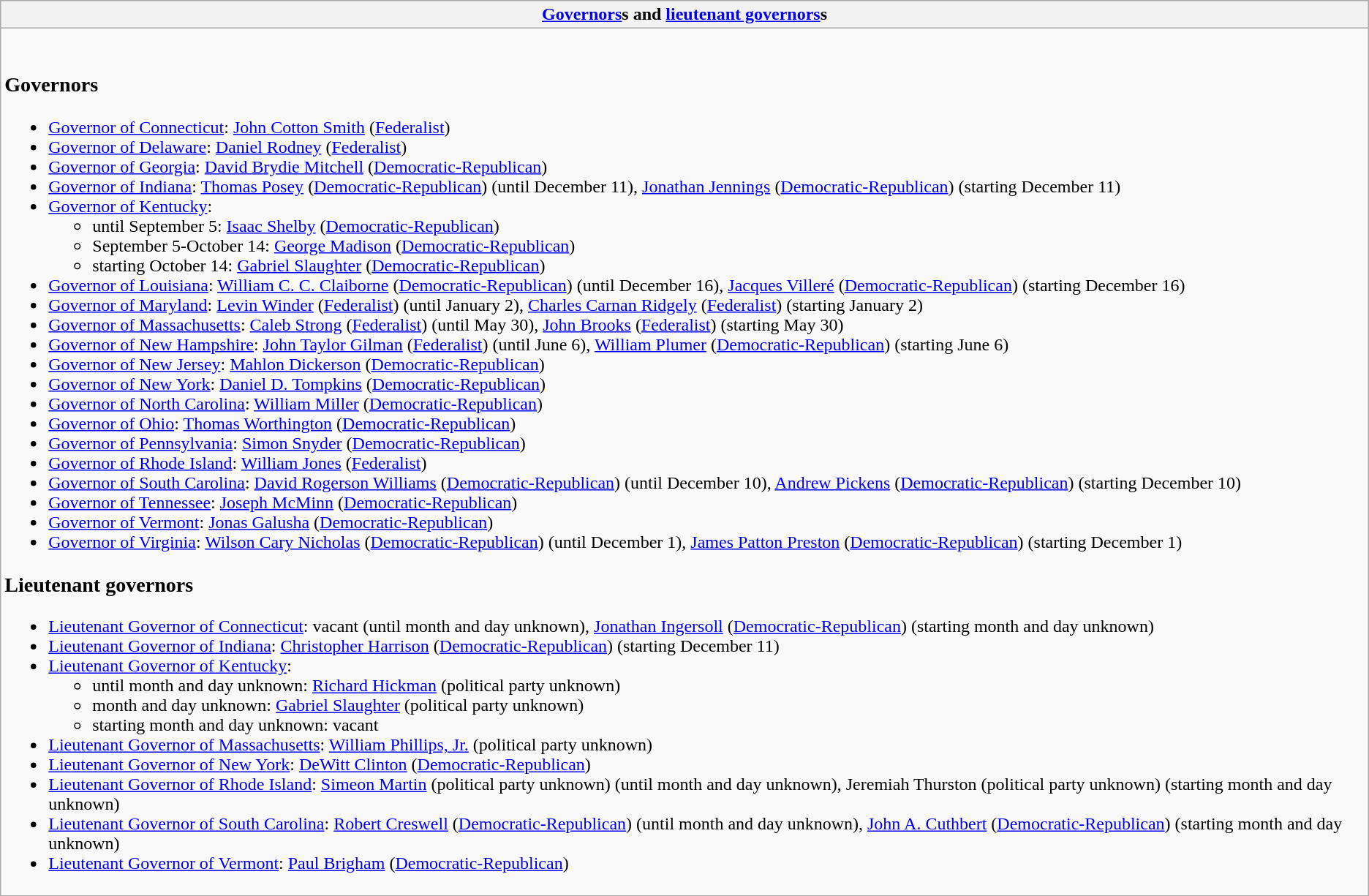<table class="wikitable collapsible collapsed">
<tr>
<th><a href='#'>Governors</a>s and <a href='#'>lieutenant governors</a>s</th>
</tr>
<tr>
<td><br><h3>Governors</h3><ul><li><a href='#'>Governor of Connecticut</a>: <a href='#'>John Cotton Smith</a> (<a href='#'>Federalist</a>)</li><li><a href='#'>Governor of Delaware</a>: <a href='#'>Daniel Rodney</a> (<a href='#'>Federalist</a>)</li><li><a href='#'>Governor of Georgia</a>: <a href='#'>David Brydie Mitchell</a> (<a href='#'>Democratic-Republican</a>)</li><li><a href='#'>Governor of Indiana</a>: <a href='#'>Thomas Posey</a> (<a href='#'>Democratic-Republican</a>) (until December 11), <a href='#'>Jonathan Jennings</a> (<a href='#'>Democratic-Republican</a>) (starting December 11)</li><li><a href='#'>Governor of Kentucky</a>:<ul><li>until September 5: <a href='#'>Isaac Shelby</a> (<a href='#'>Democratic-Republican</a>)</li><li>September 5-October 14: <a href='#'>George Madison</a> (<a href='#'>Democratic-Republican</a>)</li><li>starting October 14: <a href='#'>Gabriel Slaughter</a> (<a href='#'>Democratic-Republican</a>)</li></ul></li><li><a href='#'>Governor of Louisiana</a>: <a href='#'>William C. C. Claiborne</a> (<a href='#'>Democratic-Republican</a>) (until December 16), <a href='#'>Jacques Villeré</a> (<a href='#'>Democratic-Republican</a>) (starting December 16)</li><li><a href='#'>Governor of Maryland</a>: <a href='#'>Levin Winder</a> (<a href='#'>Federalist</a>) (until January 2), <a href='#'>Charles Carnan Ridgely</a> (<a href='#'>Federalist</a>) (starting January 2)</li><li><a href='#'>Governor of Massachusetts</a>: <a href='#'>Caleb Strong</a> (<a href='#'>Federalist</a>) (until May 30), <a href='#'>John Brooks</a> (<a href='#'>Federalist</a>) (starting May 30)</li><li><a href='#'>Governor of New Hampshire</a>: <a href='#'>John Taylor Gilman</a> (<a href='#'>Federalist</a>) (until June 6), <a href='#'>William Plumer</a> (<a href='#'>Democratic-Republican</a>) (starting June 6)</li><li><a href='#'>Governor of New Jersey</a>: <a href='#'>Mahlon Dickerson</a> (<a href='#'>Democratic-Republican</a>)</li><li><a href='#'>Governor of New York</a>: <a href='#'>Daniel D. Tompkins</a> (<a href='#'>Democratic-Republican</a>)</li><li><a href='#'>Governor of North Carolina</a>: <a href='#'>William Miller</a> (<a href='#'>Democratic-Republican</a>)</li><li><a href='#'>Governor of Ohio</a>: <a href='#'>Thomas Worthington</a> (<a href='#'>Democratic-Republican</a>)</li><li><a href='#'>Governor of Pennsylvania</a>: <a href='#'>Simon Snyder</a> (<a href='#'>Democratic-Republican</a>)</li><li><a href='#'>Governor of Rhode Island</a>: <a href='#'>William Jones</a> (<a href='#'>Federalist</a>)</li><li><a href='#'>Governor of South Carolina</a>: <a href='#'>David Rogerson Williams</a> (<a href='#'>Democratic-Republican</a>) (until December 10), <a href='#'>Andrew Pickens</a> (<a href='#'>Democratic-Republican</a>) (starting December 10)</li><li><a href='#'>Governor of Tennessee</a>: <a href='#'>Joseph McMinn</a> (<a href='#'>Democratic-Republican</a>)</li><li><a href='#'>Governor of Vermont</a>: <a href='#'>Jonas Galusha</a> (<a href='#'>Democratic-Republican</a>)</li><li><a href='#'>Governor of Virginia</a>: <a href='#'>Wilson Cary Nicholas</a> (<a href='#'>Democratic-Republican</a>) (until December 1), <a href='#'>James Patton Preston</a> (<a href='#'>Democratic-Republican</a>) (starting December 1)</li></ul><h3>Lieutenant governors</h3><ul><li><a href='#'>Lieutenant Governor of Connecticut</a>: vacant (until month and day unknown), <a href='#'>Jonathan Ingersoll</a> (<a href='#'>Democratic-Republican</a>) (starting month and day unknown)</li><li><a href='#'>Lieutenant Governor of Indiana</a>: <a href='#'>Christopher Harrison</a> (<a href='#'>Democratic-Republican</a>) (starting December 11)</li><li><a href='#'>Lieutenant Governor of Kentucky</a>:<ul><li>until month and day unknown: <a href='#'>Richard Hickman</a> (political party unknown)</li><li>month and day unknown: <a href='#'>Gabriel Slaughter</a> (political party unknown)</li><li>starting month and day unknown: vacant</li></ul></li><li><a href='#'>Lieutenant Governor of Massachusetts</a>: <a href='#'>William Phillips, Jr.</a> (political party unknown)</li><li><a href='#'>Lieutenant Governor of New York</a>: <a href='#'>DeWitt Clinton</a> (<a href='#'>Democratic-Republican</a>)</li><li><a href='#'>Lieutenant Governor of Rhode Island</a>: <a href='#'>Simeon Martin</a> (political party unknown) (until month and day unknown), Jeremiah Thurston (political party unknown) (starting month and day unknown)</li><li><a href='#'>Lieutenant Governor of South Carolina</a>: <a href='#'>Robert Creswell</a> (<a href='#'>Democratic-Republican</a>) (until month and day unknown), <a href='#'>John A. Cuthbert</a> (<a href='#'>Democratic-Republican</a>) (starting month and day unknown)</li><li><a href='#'>Lieutenant Governor of Vermont</a>: <a href='#'>Paul Brigham</a> (<a href='#'>Democratic-Republican</a>)</li></ul></td>
</tr>
</table>
